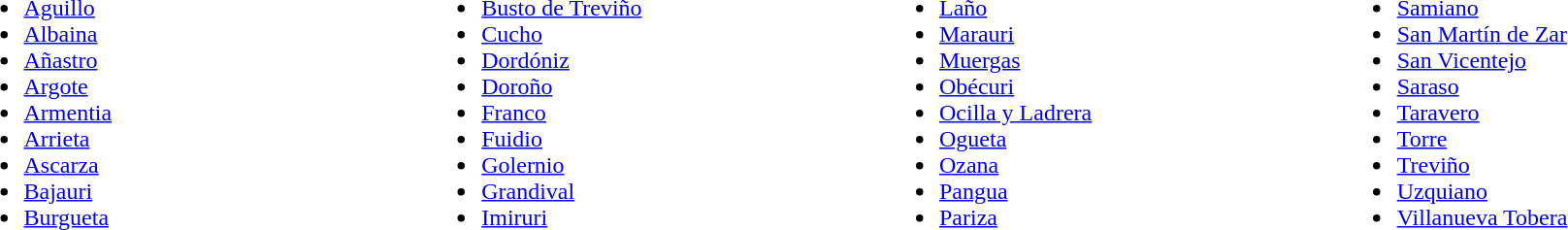<table style="width:100%;">
<tr valign ="top">
<td width=25%><br><ul><li><a href='#'>Aguillo</a></li><li><a href='#'>Albaina</a></li><li><a href='#'>Añastro</a></li><li><a href='#'>Argote</a></li><li><a href='#'>Armentia</a></li><li><a href='#'>Arrieta</a></li><li><a href='#'>Ascarza</a></li><li><a href='#'>Bajauri</a></li><li><a href='#'>Burgueta</a></li></ul></td>
<td width=25%><br><ul><li><a href='#'>Busto de Treviño</a></li><li><a href='#'>Cucho</a></li><li><a href='#'>Dordóniz</a></li><li><a href='#'>Doroño</a></li><li><a href='#'>Franco</a></li><li><a href='#'>Fuidio</a></li><li><a href='#'>Golernio</a></li><li><a href='#'>Grandival</a></li><li><a href='#'>Imiruri</a></li></ul></td>
<td width=25%><br><ul><li><a href='#'>Laño</a></li><li><a href='#'>Marauri</a></li><li><a href='#'>Muergas</a></li><li><a href='#'>Obécuri</a></li><li><a href='#'>Ocilla y Ladrera</a></li><li><a href='#'>Ogueta</a></li><li><a href='#'>Ozana</a></li><li><a href='#'>Pangua</a></li><li><a href='#'>Pariza</a></li></ul></td>
<td width=25%><br><ul><li><a href='#'>Samiano</a></li><li><a href='#'>San Martín de Zar</a></li><li><a href='#'>San Vicentejo</a></li><li><a href='#'>Saraso</a></li><li><a href='#'>Taravero</a></li><li><a href='#'>Torre</a></li><li><a href='#'>Treviño</a></li><li><a href='#'>Uzquiano</a></li><li><a href='#'>Villanueva Tobera</a></li></ul></td>
<td width=25%></td>
</tr>
</table>
